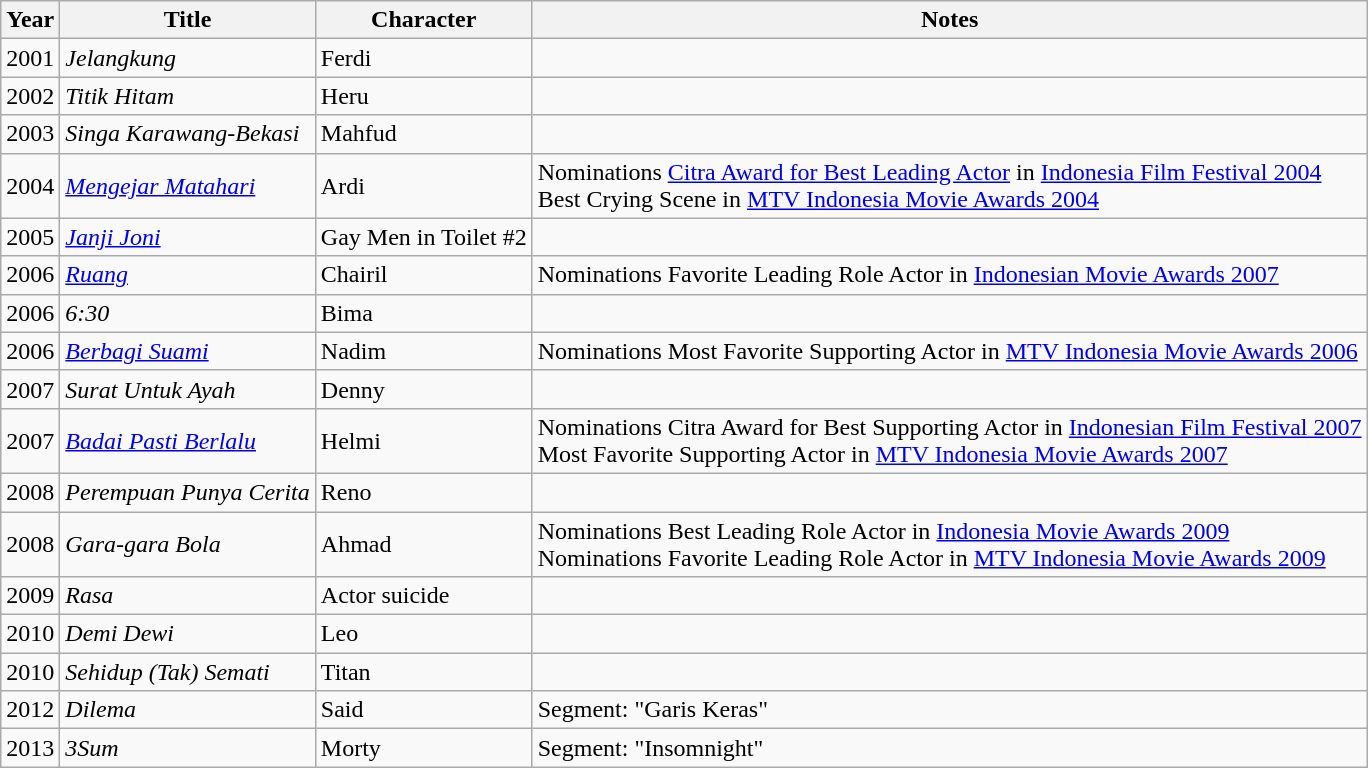<table class="wikitable">
<tr>
<th>Year</th>
<th>Title</th>
<th>Character</th>
<th>Notes</th>
</tr>
<tr>
<td>2001</td>
<td><em>Jelangkung</em></td>
<td>Ferdi</td>
<td></td>
</tr>
<tr>
<td>2002</td>
<td><em>Titik Hitam</em></td>
<td>Heru</td>
<td></td>
</tr>
<tr>
<td>2003</td>
<td><em>Singa Karawang-Bekasi</em></td>
<td>Mahfud</td>
<td></td>
</tr>
<tr>
<td>2004</td>
<td><em><a href='#'>Mengejar Matahari</a></em></td>
<td>Ardi</td>
<td>Nominations <a href='#'>Citra Award for Best Leading Actor</a> in <a href='#'>Indonesia Film Festival 2004</a><br>Best Crying Scene in <a href='#'>MTV Indonesia Movie Awards 2004</a></td>
</tr>
<tr>
<td>2005</td>
<td><em><a href='#'>Janji Joni</a></em></td>
<td>Gay Men in Toilet #2</td>
<td></td>
</tr>
<tr>
<td>2006</td>
<td><em><a href='#'>Ruang</a></em></td>
<td>Chairil</td>
<td>Nominations Favorite Leading Role Actor in <a href='#'>Indonesian Movie Awards 2007</a></td>
</tr>
<tr>
<td>2006</td>
<td><em>6:30</em></td>
<td>Bima</td>
<td></td>
</tr>
<tr>
<td>2006</td>
<td><em><a href='#'>Berbagi Suami</a></em></td>
<td>Nadim</td>
<td>Nominations Most Favorite Supporting Actor in <a href='#'>MTV Indonesia Movie Awards 2006</a></td>
</tr>
<tr>
<td>2007</td>
<td><em>Surat Untuk Ayah</em></td>
<td>Denny</td>
<td></td>
</tr>
<tr>
<td>2007</td>
<td><em><a href='#'>Badai Pasti Berlalu</a></em></td>
<td>Helmi</td>
<td>Nominations Citra Award for Best Supporting Actor in <a href='#'>Indonesian Film Festival 2007</a><br>Most Favorite Supporting Actor in <a href='#'>MTV Indonesia Movie Awards 2007</a></td>
</tr>
<tr>
<td>2008</td>
<td><em>Perempuan Punya Cerita</em></td>
<td>Reno</td>
<td></td>
</tr>
<tr>
<td>2008</td>
<td><em>Gara-gara Bola</em></td>
<td>Ahmad</td>
<td>Nominations Best Leading Role Actor in <a href='#'>Indonesia Movie Awards 2009</a><br>Nominations Favorite Leading Role Actor in <a href='#'>MTV Indonesia Movie Awards 2009</a></td>
</tr>
<tr>
<td>2009</td>
<td><em>Rasa</em></td>
<td>Actor suicide</td>
<td></td>
</tr>
<tr>
<td>2010</td>
<td><em>Demi Dewi</em></td>
<td>Leo</td>
<td></td>
</tr>
<tr>
<td>2010</td>
<td><em>Sehidup (Tak) Semati</em></td>
<td>Titan</td>
<td></td>
</tr>
<tr>
<td>2012</td>
<td><em>Dilema</em></td>
<td>Said</td>
<td>Segment: "Garis Keras"</td>
</tr>
<tr>
<td>2013</td>
<td><em>3Sum</em></td>
<td>Morty</td>
<td>Segment: "Insomnight"</td>
</tr>
</table>
